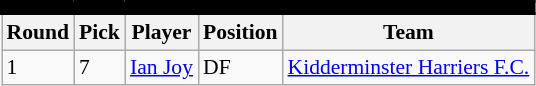<table class="wikitable sortable" style="text-align:center; font-size:90%; text-align:left;">
<tr style="border-spacing: 2px; border: 2px solid black;">
<td colspan="7" bgcolor="#000000" color="#000000" border="#FED000" align="center"><strong></strong></td>
</tr>
<tr>
<th><strong>Round</strong></th>
<th><strong>Pick</strong></th>
<th><strong>Player</strong></th>
<th><strong>Position</strong></th>
<th><strong>Team</strong></th>
</tr>
<tr>
<td>1</td>
<td>7</td>
<td> <a href='#'>Ian Joy</a></td>
<td>DF</td>
<td><a href='#'>Kidderminster Harriers F.C.</a></td>
</tr>
</table>
